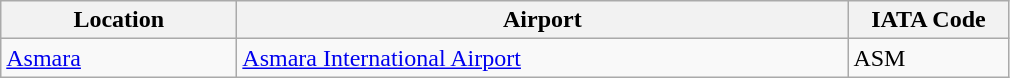<table class="wikitable">
<tr>
<th scope="col" style="width:150px;"><strong>Location</strong></th>
<th scope="col" style="width:400px;"><strong>Airport</strong></th>
<th scope="col" style="width:100px;"><strong>IATA Code</strong></th>
</tr>
<tr>
<td><a href='#'>Asmara</a></td>
<td><a href='#'>Asmara International Airport</a></td>
<td>ASM</td>
</tr>
</table>
